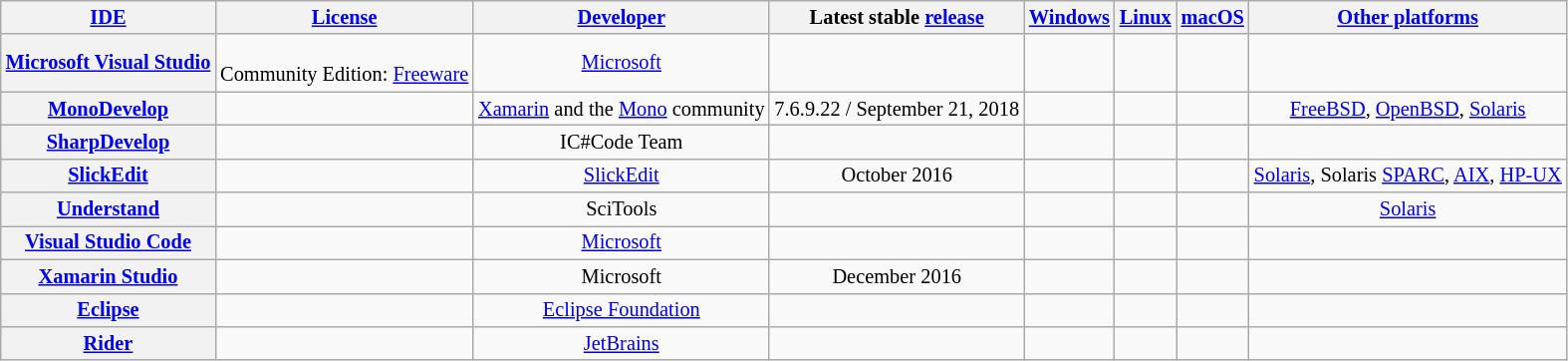<table class="wikitable sortable sort-under" style="font-size: 85%; text-align: center; width: auto;">
<tr>
<th><a href='#'>IDE</a></th>
<th><a href='#'>License</a></th>
<th><a href='#'>Developer</a></th>
<th>Latest stable <a href='#'>release</a></th>
<th><a href='#'>Windows</a></th>
<th><a href='#'>Linux</a></th>
<th><a href='#'>macOS</a></th>
<th><a href='#'>Other platforms</a></th>
</tr>
<tr>
<th><a href='#'>Microsoft Visual Studio</a></th>
<td><br>Community Edition: <a href='#'>Freeware</a></td>
<td><a href='#'>Microsoft</a></td>
<td></td>
<td></td>
<td></td>
<td></td>
<td></td>
</tr>
<tr>
<th><a href='#'>MonoDevelop</a></th>
<td></td>
<td><a href='#'>Xamarin</a> and the <a href='#'>Mono</a> community</td>
<td>7.6.9.22 / September 21, 2018</td>
<td></td>
<td></td>
<td></td>
<td><a href='#'>FreeBSD</a>, <a href='#'>OpenBSD</a>, <a href='#'>Solaris</a></td>
</tr>
<tr>
<th><a href='#'>SharpDevelop</a></th>
<td></td>
<td>IC#Code Team</td>
<td></td>
<td></td>
<td></td>
<td></td>
<td></td>
</tr>
<tr>
<th><a href='#'>SlickEdit</a></th>
<td></td>
<td><a href='#'>SlickEdit</a></td>
<td>October 2016</td>
<td></td>
<td></td>
<td></td>
<td><a href='#'>Solaris</a>, Solaris <a href='#'>SPARC</a>, <a href='#'>AIX</a>, <a href='#'>HP-UX</a></td>
</tr>
<tr>
<th><a href='#'>Understand</a></th>
<td></td>
<td>SciTools</td>
<td></td>
<td></td>
<td></td>
<td></td>
<td><a href='#'>Solaris</a></td>
</tr>
<tr>
<th><a href='#'>Visual Studio Code</a></th>
<td></td>
<td><a href='#'>Microsoft</a></td>
<td></td>
<td></td>
<td></td>
<td></td>
<td></td>
</tr>
<tr>
<th><a href='#'>Xamarin Studio</a></th>
<td></td>
<td>Microsoft</td>
<td>December 2016</td>
<td></td>
<td></td>
<td></td>
<td></td>
</tr>
<tr>
<th><a href='#'>Eclipse</a></th>
<td></td>
<td><a href='#'>Eclipse Foundation</a></td>
<td></td>
<td></td>
<td></td>
<td></td>
<td></td>
</tr>
<tr>
<th><a href='#'>Rider</a></th>
<td></td>
<td><a href='#'>JetBrains</a></td>
<td></td>
<td></td>
<td></td>
<td></td>
<td></td>
</tr>
</table>
